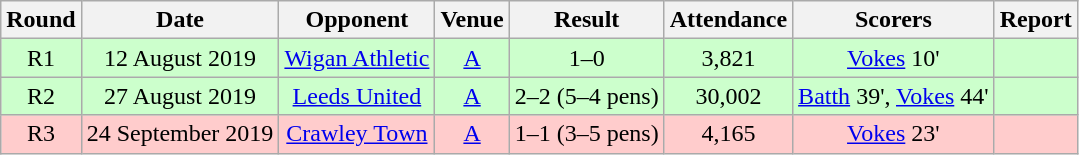<table class="wikitable" style="font-size:100%; text-align:center">
<tr>
<th>Round</th>
<th>Date</th>
<th>Opponent</th>
<th>Venue</th>
<th>Result</th>
<th>Attendance</th>
<th>Scorers</th>
<th>Report</th>
</tr>
<tr bgcolor=CCFFCC>
<td>R1</td>
<td>12 August 2019</td>
<td><a href='#'>Wigan Athletic</a></td>
<td><a href='#'>A</a></td>
<td>1–0</td>
<td>3,821</td>
<td><a href='#'>Vokes</a> 10'</td>
<td></td>
</tr>
<tr bgcolor=CCFFCC>
<td>R2</td>
<td>27 August 2019</td>
<td><a href='#'>Leeds United</a></td>
<td><a href='#'>A</a></td>
<td>2–2 (5–4 pens)</td>
<td>30,002</td>
<td><a href='#'>Batth</a> 39', <a href='#'>Vokes</a> 44'</td>
<td></td>
</tr>
<tr bgcolor=FFCCCC>
<td>R3</td>
<td>24 September 2019</td>
<td><a href='#'>Crawley Town</a></td>
<td><a href='#'>A</a></td>
<td>1–1 (3–5 pens)</td>
<td>4,165</td>
<td><a href='#'>Vokes</a> 23'</td>
<td></td>
</tr>
</table>
